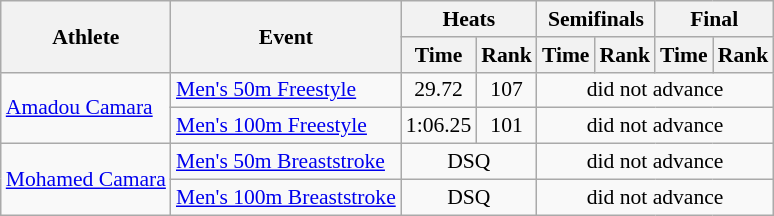<table class=wikitable style="font-size:90%">
<tr>
<th rowspan="2">Athlete</th>
<th rowspan="2">Event</th>
<th colspan="2">Heats</th>
<th colspan="2">Semifinals</th>
<th colspan="2">Final</th>
</tr>
<tr>
<th>Time</th>
<th>Rank</th>
<th>Time</th>
<th>Rank</th>
<th>Time</th>
<th>Rank</th>
</tr>
<tr>
<td rowspan="2"><a href='#'>Amadou Camara</a></td>
<td><a href='#'>Men's 50m Freestyle</a></td>
<td align=center>29.72</td>
<td align=center>107</td>
<td align=center colspan=4>did not advance</td>
</tr>
<tr>
<td><a href='#'>Men's 100m Freestyle</a></td>
<td align=center>1:06.25</td>
<td align=center>101</td>
<td align=center colspan=4>did not advance</td>
</tr>
<tr>
<td rowspan="2"><a href='#'>Mohamed Camara</a></td>
<td><a href='#'>Men's 50m Breaststroke</a></td>
<td align=center colspan=2>DSQ</td>
<td align=center colspan=4>did not advance</td>
</tr>
<tr>
<td><a href='#'>Men's 100m Breaststroke</a></td>
<td align=center colspan=2>DSQ</td>
<td align=center colspan=4>did not advance</td>
</tr>
</table>
